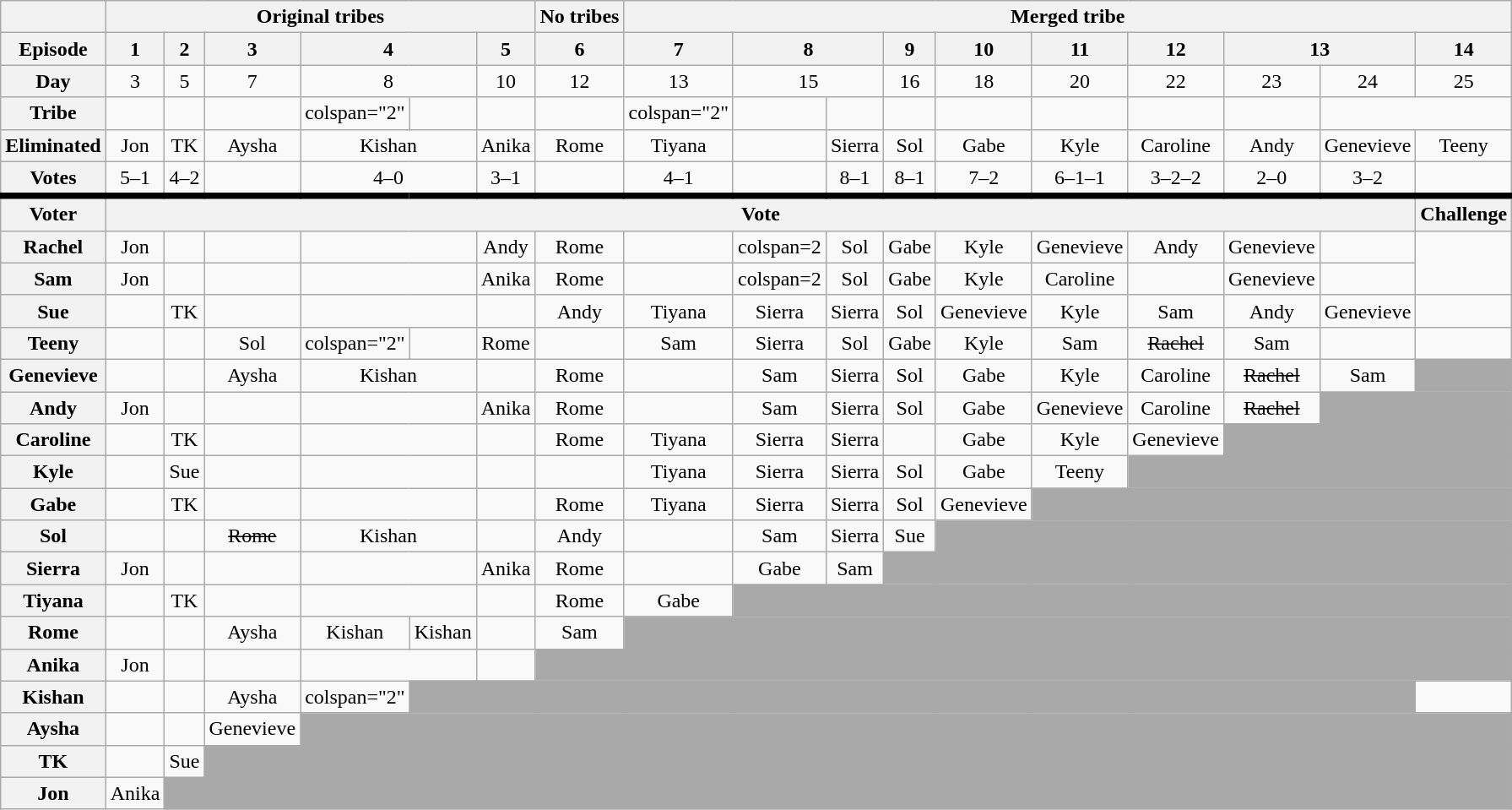<table class="wikitable unsortable" style="text-align:center;">
<tr>
<th></th>
<th colspan="6">Original tribes</th>
<th>No tribes</th>
<th colspan="10">Merged tribe</th>
</tr>
<tr>
<th scope="row">Episode</th>
<th>1</th>
<th>2</th>
<th>3</th>
<th colspan="2">4</th>
<th>5</th>
<th>6</th>
<th>7</th>
<th colspan="2">8</th>
<th>9</th>
<th>10</th>
<th>11</th>
<th>12</th>
<th colspan="2">13</th>
<th>14</th>
</tr>
<tr>
<th scope="row">Day</th>
<td>3</td>
<td>5</td>
<td>7</td>
<td colspan="2">8</td>
<td>10</td>
<td>12</td>
<td>13</td>
<td colspan="2">15</td>
<td>16</td>
<td>18</td>
<td>20</td>
<td>22</td>
<td>23</td>
<td>24</td>
<td>25</td>
</tr>
<tr>
<th scope="row">Tribe</th>
<td></td>
<td></td>
<td></td>
<td>colspan="2"</td>
<td></td>
<td></td>
<td></td>
<td>colspan="2" </td>
<td></td>
<td></td>
<td></td>
<td></td>
<td></td>
<td></td>
<td></td>
</tr>
<tr>
<th scope="row">Eliminated</th>
<td>Jon</td>
<td>TK</td>
<td>Aysha</td>
<td colspan="2">Kishan</td>
<td>Anika</td>
<td>Rome</td>
<td>Tiyana</td>
<td></td>
<td>Sierra</td>
<td>Sol</td>
<td>Gabe</td>
<td>Kyle</td>
<td>Caroline</td>
<td>Andy</td>
<td>Genevieve</td>
<td>Teeny</td>
</tr>
<tr>
<th scope="row">Votes</th>
<td>5–1</td>
<td>4–2</td>
<td></td>
<td colspan="2">4–0</td>
<td>3–1</td>
<td></td>
<td>4–1</td>
<td></td>
<td>8–1</td>
<td>8–1</td>
<td>7–2</td>
<td>6–1–1</td>
<td>3–2–2</td>
<td>2–0</td>
<td>3–2</td>
<td></td>
</tr>
<tr style="border-top:5px solid; height:0px">
<th scope="col">Voter</th>
<th colspan="16">Vote</th>
<th>Challenge</th>
</tr>
<tr>
<th scope="row">Rachel</th>
<td>Jon</td>
<td></td>
<td></td>
<td colspan="2"></td>
<td>Andy</td>
<td>Rome</td>
<td></td>
<td>colspan=2 </td>
<td>Sol</td>
<td>Gabe</td>
<td>Kyle</td>
<td>Genevieve</td>
<td>Andy</td>
<td>Genevieve</td>
<td></td>
</tr>
<tr>
<th scope="row">Sam</th>
<td>Jon</td>
<td></td>
<td></td>
<td colspan="2"></td>
<td>Anika</td>
<td>Rome</td>
<td></td>
<td>colspan=2 </td>
<td>Sol</td>
<td>Gabe</td>
<td>Kyle</td>
<td>Caroline</td>
<td></td>
<td>Genevieve</td>
<td></td>
</tr>
<tr>
<th scope="row">Sue</th>
<td></td>
<td>TK</td>
<td></td>
<td colspan="2"></td>
<td></td>
<td>Andy</td>
<td>Tiyana</td>
<td>Sierra</td>
<td>Sierra</td>
<td>Sol</td>
<td>Genevieve</td>
<td>Kyle</td>
<td>Sam</td>
<td>Andy</td>
<td>Genevieve</td>
<td></td>
</tr>
<tr>
<th scope="row">Teeny</th>
<td></td>
<td></td>
<td>Sol</td>
<td>colspan="2" </td>
<td></td>
<td>Rome</td>
<td></td>
<td>Sam</td>
<td>Sierra</td>
<td>Sol</td>
<td>Gabe</td>
<td>Kyle</td>
<td>Sam</td>
<td><s>Rachel</s></td>
<td>Sam</td>
<td></td>
</tr>
<tr>
<th scope="row">Genevieve</th>
<td></td>
<td></td>
<td>Aysha</td>
<td colspan="2">Kishan</td>
<td></td>
<td>Rome</td>
<td></td>
<td>Sam</td>
<td>Sierra</td>
<td>Sol</td>
<td>Gabe</td>
<td>Kyle</td>
<td>Caroline</td>
<td><s>Rachel</s></td>
<td>Sam</td>
<td colspan="1" style="background:darkgray"></td>
</tr>
<tr>
<th scope="row">Andy</th>
<td>Jon</td>
<td></td>
<td></td>
<td colspan="2"></td>
<td>Anika</td>
<td>Rome</td>
<td></td>
<td>Sam</td>
<td>Sierra</td>
<td>Sol</td>
<td>Gabe</td>
<td>Genevieve</td>
<td>Caroline</td>
<td><s>Rachel</s></td>
<td colspan="2" style="background:darkgray"></td>
</tr>
<tr>
<th scope="row">Caroline</th>
<td></td>
<td>TK</td>
<td></td>
<td colspan="2"></td>
<td></td>
<td>Rome</td>
<td>Tiyana</td>
<td>Sierra</td>
<td>Sierra</td>
<td></td>
<td>Gabe</td>
<td>Kyle</td>
<td>Genevieve</td>
<td colspan="3" style="background:darkgray"></td>
</tr>
<tr>
<th scope="row">Kyle</th>
<td></td>
<td>Sue</td>
<td></td>
<td colspan="2"></td>
<td></td>
<td></td>
<td>Tiyana</td>
<td>Sierra</td>
<td>Sierra</td>
<td>Sol</td>
<td>Gabe</td>
<td>Teeny</td>
<td colspan="4" style="background:darkgray"></td>
</tr>
<tr>
<th scope="row">Gabe</th>
<td></td>
<td>TK</td>
<td></td>
<td colspan="2"></td>
<td></td>
<td>Rome</td>
<td>Tiyana</td>
<td>Sierra</td>
<td>Sierra</td>
<td>Sol</td>
<td>Genevieve</td>
<td colspan="5" style="background:darkgray"></td>
</tr>
<tr>
<th scope="row">Sol</th>
<td></td>
<td></td>
<td><s>Rome</s></td>
<td colspan="2">Kishan</td>
<td></td>
<td>Andy</td>
<td></td>
<td>Sam</td>
<td>Sierra</td>
<td>Sue</td>
<td colspan="6" style="background:darkgray"></td>
</tr>
<tr>
<th scope="row">Sierra</th>
<td>Jon</td>
<td></td>
<td></td>
<td colspan="2"></td>
<td>Anika</td>
<td>Rome</td>
<td></td>
<td>Gabe</td>
<td>Sam</td>
<td colspan="7" style="background:darkgray"></td>
</tr>
<tr>
<th scope="row">Tiyana</th>
<td></td>
<td>TK</td>
<td></td>
<td colspan="2"></td>
<td></td>
<td>Rome</td>
<td>Gabe</td>
<td colspan="9" style="background:darkgray"></td>
</tr>
<tr>
<th scope="row">Rome</th>
<td></td>
<td></td>
<td>Aysha</td>
<td>Kishan</td>
<td>Kishan</td>
<td></td>
<td>Sam</td>
<td colspan="10" style="background:darkgray"></td>
</tr>
<tr>
<th scope="row">Anika</th>
<td>Jon</td>
<td></td>
<td></td>
<td colspan="2"></td>
<td></td>
<td colspan="11" style="background:darkgray"></td>
</tr>
<tr>
<th scope="row">Kishan</th>
<td></td>
<td></td>
<td>Aysha</td>
<td>colspan="2"</td>
<td colspan="12" style="background:darkgray"></td>
</tr>
<tr>
<th scope="row">Aysha</th>
<td></td>
<td></td>
<td>Genevieve</td>
<td colspan="15" style="background:darkgray"></td>
</tr>
<tr>
<th scope="row">TK</th>
<td></td>
<td>Sue</td>
<td colspan="16" style="background:darkgray"></td>
</tr>
<tr>
<th scope="row">Jon</th>
<td>Anika</td>
<td colspan="17" style="background:darkgray"></td>
</tr>
</table>
